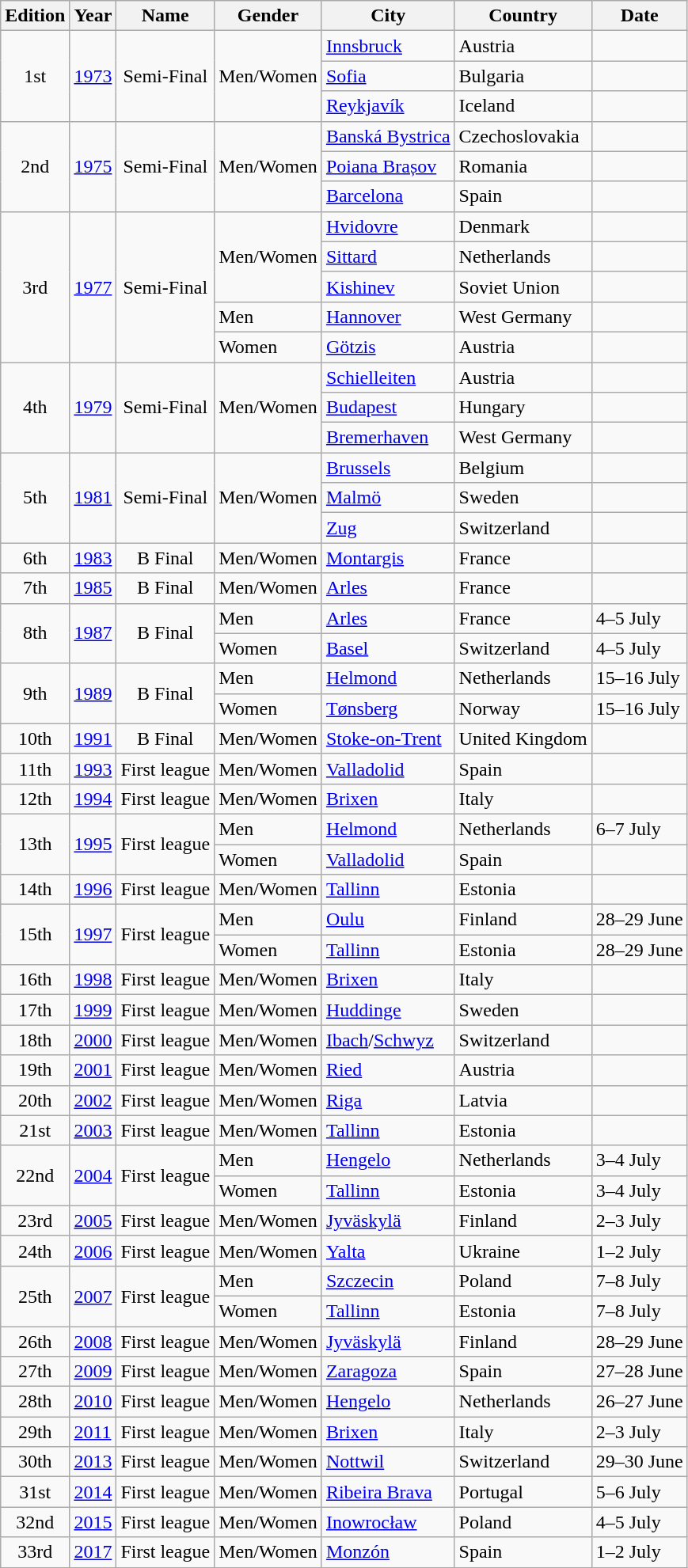<table class=wikitable>
<tr>
<th>Edition</th>
<th>Year</th>
<th>Name</th>
<th>Gender</th>
<th>City</th>
<th>Country</th>
<th>Date</th>
</tr>
<tr>
<td rowspan=3 align=center>1st</td>
<td rowspan=3><a href='#'>1973</a></td>
<td rowspan=3 align=center>Semi-Final</td>
<td rowspan=3>Men/Women</td>
<td><a href='#'>Innsbruck</a></td>
<td>Austria</td>
<td></td>
</tr>
<tr>
<td><a href='#'>Sofia</a></td>
<td>Bulgaria</td>
<td></td>
</tr>
<tr>
<td><a href='#'>Reykjavík</a></td>
<td>Iceland</td>
<td></td>
</tr>
<tr>
<td rowspan=3 align=center>2nd</td>
<td rowspan=3><a href='#'>1975</a></td>
<td rowspan=3 align=center>Semi-Final</td>
<td rowspan=3>Men/Women</td>
<td><a href='#'>Banská Bystrica</a></td>
<td>Czechoslovakia</td>
<td></td>
</tr>
<tr>
<td><a href='#'>Poiana Brașov</a></td>
<td>Romania</td>
<td></td>
</tr>
<tr>
<td><a href='#'>Barcelona</a></td>
<td>Spain</td>
<td></td>
</tr>
<tr>
<td rowspan=5 align=center>3rd</td>
<td rowspan=5><a href='#'>1977</a></td>
<td rowspan=5 align=center>Semi-Final</td>
<td rowspan=3>Men/Women</td>
<td><a href='#'>Hvidovre</a></td>
<td>Denmark</td>
<td></td>
</tr>
<tr>
<td><a href='#'>Sittard</a></td>
<td>Netherlands</td>
<td></td>
</tr>
<tr>
<td><a href='#'>Kishinev</a></td>
<td>Soviet Union</td>
<td></td>
</tr>
<tr>
<td>Men</td>
<td><a href='#'>Hannover</a></td>
<td>West Germany</td>
</tr>
<tr>
<td>Women</td>
<td><a href='#'>Götzis</a></td>
<td>Austria</td>
<td></td>
</tr>
<tr>
<td rowspan=3 align=center>4th</td>
<td rowspan=3><a href='#'>1979</a></td>
<td rowspan=3 align=center>Semi-Final</td>
<td rowspan=3>Men/Women</td>
<td><a href='#'>Schielleiten</a></td>
<td>Austria</td>
<td></td>
</tr>
<tr>
<td><a href='#'>Budapest</a></td>
<td>Hungary</td>
<td></td>
</tr>
<tr>
<td><a href='#'>Bremerhaven</a></td>
<td>West Germany</td>
<td></td>
</tr>
<tr>
<td rowspan=3 align=center>5th</td>
<td rowspan=3><a href='#'>1981</a></td>
<td rowspan=3 align=center>Semi-Final</td>
<td rowspan=3>Men/Women</td>
<td><a href='#'>Brussels</a></td>
<td>Belgium</td>
<td></td>
</tr>
<tr>
<td><a href='#'>Malmö</a></td>
<td>Sweden</td>
<td></td>
</tr>
<tr>
<td><a href='#'>Zug</a></td>
<td>Switzerland</td>
<td></td>
</tr>
<tr>
<td align=center>6th</td>
<td><a href='#'>1983</a></td>
<td align=center>B Final</td>
<td>Men/Women</td>
<td><a href='#'>Montargis</a></td>
<td>France</td>
<td></td>
</tr>
<tr>
<td align=center>7th</td>
<td><a href='#'>1985</a></td>
<td align=center>B Final</td>
<td>Men/Women</td>
<td><a href='#'>Arles</a></td>
<td>France</td>
<td></td>
</tr>
<tr>
<td rowspan=2 align=center>8th</td>
<td rowspan=2><a href='#'>1987</a></td>
<td rowspan=2 align=center>B Final</td>
<td>Men</td>
<td><a href='#'>Arles</a></td>
<td>France</td>
<td>4–5 July</td>
</tr>
<tr>
<td>Women</td>
<td><a href='#'>Basel</a></td>
<td>Switzerland</td>
<td>4–5 July</td>
</tr>
<tr>
<td rowspan=2 align=center>9th</td>
<td rowspan=2><a href='#'>1989</a></td>
<td rowspan=2 align=center>B Final</td>
<td>Men</td>
<td><a href='#'>Helmond</a></td>
<td>Netherlands</td>
<td>15–16 July</td>
</tr>
<tr>
<td>Women</td>
<td><a href='#'>Tønsberg</a></td>
<td>Norway</td>
<td>15–16 July</td>
</tr>
<tr>
<td align=center>10th</td>
<td><a href='#'>1991</a></td>
<td align=center>B Final</td>
<td>Men/Women</td>
<td><a href='#'>Stoke-on-Trent</a></td>
<td>United Kingdom</td>
<td></td>
</tr>
<tr>
<td align=center>11th</td>
<td><a href='#'>1993</a></td>
<td align=center>First league</td>
<td>Men/Women</td>
<td><a href='#'>Valladolid</a></td>
<td>Spain</td>
<td></td>
</tr>
<tr>
<td align=center>12th</td>
<td><a href='#'>1994</a></td>
<td align=center>First league</td>
<td>Men/Women</td>
<td><a href='#'>Brixen</a></td>
<td>Italy</td>
<td></td>
</tr>
<tr>
<td rowspan=2 align=center>13th</td>
<td rowspan=2><a href='#'>1995</a></td>
<td rowspan=2 align=center>First league</td>
<td>Men</td>
<td><a href='#'>Helmond</a></td>
<td>Netherlands</td>
<td>6–7 July</td>
</tr>
<tr>
<td>Women</td>
<td><a href='#'>Valladolid</a></td>
<td>Spain</td>
<td></td>
</tr>
<tr>
<td align=center>14th</td>
<td><a href='#'>1996</a></td>
<td align=center>First league</td>
<td>Men/Women</td>
<td><a href='#'>Tallinn</a></td>
<td>Estonia</td>
<td></td>
</tr>
<tr>
<td rowspan=2 align=center>15th</td>
<td rowspan=2><a href='#'>1997</a></td>
<td rowspan=2 align=center>First league</td>
<td>Men</td>
<td><a href='#'>Oulu</a></td>
<td>Finland</td>
<td>28–29 June</td>
</tr>
<tr>
<td>Women</td>
<td><a href='#'>Tallinn</a></td>
<td>Estonia</td>
<td>28–29 June</td>
</tr>
<tr>
<td align=center>16th</td>
<td><a href='#'>1998</a></td>
<td align=center>First league</td>
<td>Men/Women</td>
<td><a href='#'>Brixen</a></td>
<td>Italy</td>
<td></td>
</tr>
<tr>
<td align=center>17th</td>
<td><a href='#'>1999</a></td>
<td align=center>First league</td>
<td>Men/Women</td>
<td><a href='#'>Huddinge</a></td>
<td>Sweden</td>
<td></td>
</tr>
<tr>
<td align=center>18th</td>
<td><a href='#'>2000</a></td>
<td align=center>First league</td>
<td>Men/Women</td>
<td><a href='#'>Ibach</a>/<a href='#'>Schwyz</a></td>
<td>Switzerland</td>
<td></td>
</tr>
<tr>
<td align=center>19th</td>
<td><a href='#'>2001</a></td>
<td align=center>First league</td>
<td>Men/Women</td>
<td><a href='#'>Ried</a></td>
<td>Austria</td>
<td></td>
</tr>
<tr>
<td align=center>20th</td>
<td><a href='#'>2002</a></td>
<td align=center>First league</td>
<td>Men/Women</td>
<td><a href='#'>Riga</a></td>
<td>Latvia</td>
<td></td>
</tr>
<tr>
<td align=center>21st</td>
<td><a href='#'>2003</a></td>
<td align=center>First league</td>
<td>Men/Women</td>
<td><a href='#'>Tallinn</a></td>
<td>Estonia</td>
<td></td>
</tr>
<tr>
<td rowspan=2 align=center>22nd</td>
<td rowspan=2><a href='#'>2004</a></td>
<td rowspan=2 align=center>First league</td>
<td>Men</td>
<td><a href='#'>Hengelo</a></td>
<td>Netherlands</td>
<td>3–4 July</td>
</tr>
<tr>
<td>Women</td>
<td><a href='#'>Tallinn</a></td>
<td>Estonia</td>
<td>3–4 July</td>
</tr>
<tr>
<td align=center>23rd</td>
<td><a href='#'>2005</a></td>
<td align=center>First league</td>
<td>Men/Women</td>
<td><a href='#'>Jyväskylä</a></td>
<td>Finland</td>
<td>2–3 July</td>
</tr>
<tr>
<td align=center>24th</td>
<td><a href='#'>2006</a></td>
<td align=center>First league</td>
<td>Men/Women</td>
<td><a href='#'>Yalta</a></td>
<td>Ukraine</td>
<td>1–2 July</td>
</tr>
<tr>
<td rowspan=2 align=center>25th</td>
<td rowspan=2><a href='#'>2007</a></td>
<td rowspan=2 align=center>First league</td>
<td>Men</td>
<td><a href='#'>Szczecin</a></td>
<td>Poland</td>
<td>7–8 July</td>
</tr>
<tr>
<td>Women</td>
<td><a href='#'>Tallinn</a></td>
<td>Estonia</td>
<td>7–8 July</td>
</tr>
<tr>
<td align=center>26th</td>
<td><a href='#'>2008</a></td>
<td align=center>First league</td>
<td>Men/Women</td>
<td><a href='#'>Jyväskylä</a></td>
<td>Finland</td>
<td>28–29 June</td>
</tr>
<tr>
<td align=center>27th</td>
<td><a href='#'>2009</a></td>
<td align=center>First league</td>
<td>Men/Women</td>
<td><a href='#'>Zaragoza</a></td>
<td>Spain</td>
<td>27–28 June</td>
</tr>
<tr>
<td align=center>28th</td>
<td><a href='#'>2010</a></td>
<td align=center>First league</td>
<td>Men/Women</td>
<td><a href='#'>Hengelo</a></td>
<td>Netherlands</td>
<td>26–27 June</td>
</tr>
<tr>
<td align=center>29th</td>
<td><a href='#'>2011</a></td>
<td align=center>First league</td>
<td>Men/Women</td>
<td><a href='#'>Brixen</a></td>
<td>Italy</td>
<td>2–3 July</td>
</tr>
<tr>
<td align=center>30th</td>
<td><a href='#'>2013</a></td>
<td align=center>First league</td>
<td>Men/Women</td>
<td><a href='#'>Nottwil</a></td>
<td>Switzerland</td>
<td>29–30 June</td>
</tr>
<tr>
<td align=center>31st</td>
<td><a href='#'>2014</a></td>
<td align=center>First league</td>
<td>Men/Women</td>
<td><a href='#'>Ribeira Brava</a></td>
<td>Portugal</td>
<td>5–6 July</td>
</tr>
<tr>
<td align=center>32nd</td>
<td><a href='#'>2015</a></td>
<td align=center>First league</td>
<td>Men/Women</td>
<td><a href='#'>Inowrocław</a></td>
<td>Poland</td>
<td>4–5 July</td>
</tr>
<tr>
<td align=center>33rd</td>
<td><a href='#'>2017</a></td>
<td align=center>First league</td>
<td>Men/Women</td>
<td><a href='#'>Monzón</a></td>
<td>Spain</td>
<td>1–2 July</td>
</tr>
</table>
